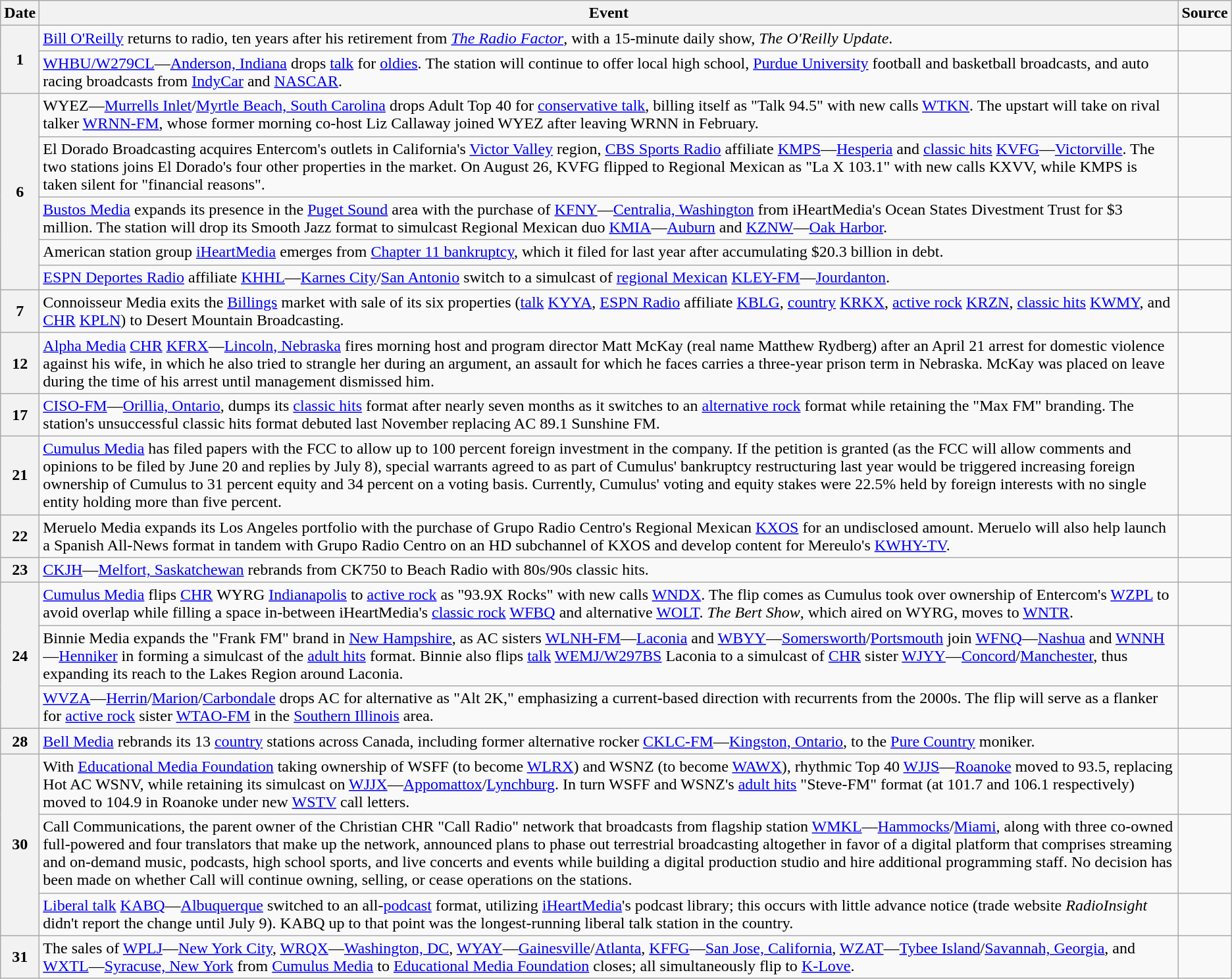<table class=wikitable>
<tr>
<th>Date</th>
<th>Event</th>
<th>Source</th>
</tr>
<tr>
<th rowspan=2>1</th>
<td><a href='#'>Bill O'Reilly</a> returns to radio, ten years after his retirement from <em><a href='#'>The Radio Factor</a></em>, with a 15-minute daily show, <em>The O'Reilly Update</em>.</td>
<td></td>
</tr>
<tr>
<td><a href='#'>WHBU/W279CL</a>—<a href='#'>Anderson, Indiana</a> drops <a href='#'>talk</a> for <a href='#'>oldies</a>. The station will continue to offer local high school, <a href='#'>Purdue University</a> football and basketball broadcasts, and auto racing broadcasts from <a href='#'>IndyCar</a> and <a href='#'>NASCAR</a>.</td>
<td></td>
</tr>
<tr>
<th rowspan=5>6</th>
<td>WYEZ—<a href='#'>Murrells Inlet</a>/<a href='#'>Myrtle Beach, South Carolina</a> drops Adult Top 40 for <a href='#'>conservative talk</a>, billing itself as "Talk 94.5" with new calls <a href='#'>WTKN</a>. The upstart will take on rival talker <a href='#'>WRNN-FM</a>, whose former morning co-host Liz Callaway joined WYEZ after leaving WRNN in February.</td>
<td></td>
</tr>
<tr>
<td>El Dorado Broadcasting acquires Entercom's outlets in California's <a href='#'>Victor Valley</a> region, <a href='#'>CBS Sports Radio</a> affiliate <a href='#'>KMPS</a>—<a href='#'>Hesperia</a> and <a href='#'>classic hits</a> <a href='#'>KVFG</a>—<a href='#'>Victorville</a>. The two stations joins El Dorado's four other properties in the market. On August 26, KVFG flipped to Regional Mexican as "La X 103.1" with new calls KXVV, while KMPS is taken silent for "financial reasons".</td>
<td></td>
</tr>
<tr>
<td><a href='#'>Bustos Media</a> expands its presence in the <a href='#'>Puget Sound</a> area with the purchase of <a href='#'>KFNY</a>—<a href='#'>Centralia, Washington</a> from iHeartMedia's Ocean States Divestment Trust for $3 million. The station will drop its Smooth Jazz format to simulcast Regional Mexican duo <a href='#'>KMIA</a>—<a href='#'>Auburn</a> and <a href='#'>KZNW</a>—<a href='#'>Oak Harbor</a>.</td>
<td></td>
</tr>
<tr>
<td>American station group <a href='#'>iHeartMedia</a> emerges from <a href='#'>Chapter 11 bankruptcy</a>, which it filed for last year after accumulating $20.3 billion in debt.</td>
<td></td>
</tr>
<tr>
<td><a href='#'>ESPN Deportes Radio</a> affiliate <a href='#'>KHHL</a>—<a href='#'>Karnes City</a>/<a href='#'>San Antonio</a> switch to a simulcast of <a href='#'>regional Mexican</a> <a href='#'>KLEY-FM</a>—<a href='#'>Jourdanton</a>.</td>
<td></td>
</tr>
<tr>
<th>7</th>
<td>Connoisseur Media exits the <a href='#'>Billings</a> market with sale of its six properties (<a href='#'>talk</a> <a href='#'>KYYA</a>, <a href='#'>ESPN Radio</a> affiliate <a href='#'>KBLG</a>, <a href='#'>country</a> <a href='#'>KRKX</a>, <a href='#'>active rock</a> <a href='#'>KRZN</a>, <a href='#'>classic hits</a> <a href='#'>KWMY</a>, and <a href='#'>CHR</a> <a href='#'>KPLN</a>) to Desert Mountain Broadcasting.</td>
<td></td>
</tr>
<tr>
<th>12</th>
<td><a href='#'>Alpha Media</a> <a href='#'>CHR</a> <a href='#'>KFRX</a>—<a href='#'>Lincoln, Nebraska</a> fires morning host and program director Matt McKay (real name Matthew Rydberg) after an April 21 arrest for domestic violence against his wife, in which he also tried to strangle her during an argument, an assault for which he faces carries a three-year prison term in Nebraska. McKay was placed on leave during the time of his arrest until management dismissed him.</td>
<td></td>
</tr>
<tr>
<th>17</th>
<td><a href='#'>CISO-FM</a>—<a href='#'>Orillia, Ontario</a>, dumps its <a href='#'>classic hits</a> format after nearly seven months as it switches to an <a href='#'>alternative rock</a> format while retaining the "Max FM" branding. The station's unsuccessful classic hits format debuted last November replacing AC 89.1 Sunshine FM.</td>
<td></td>
</tr>
<tr>
<th>21</th>
<td><a href='#'>Cumulus Media</a> has filed papers with the FCC to allow up to 100 percent foreign investment in the company. If the petition is granted (as the FCC will allow comments and opinions to be filed by June 20 and replies by July 8), special warrants agreed to as part of Cumulus' bankruptcy restructuring last year would be triggered increasing foreign ownership of Cumulus to 31 percent equity and 34 percent on a voting basis. Currently, Cumulus' voting and equity stakes were 22.5% held by foreign interests with no single entity holding more than five percent.</td>
<td></td>
</tr>
<tr>
<th>22</th>
<td>Meruelo Media expands its Los Angeles portfolio with the purchase of Grupo Radio Centro's Regional Mexican <a href='#'>KXOS</a> for an undisclosed amount. Meruelo will also help launch a Spanish All-News format in tandem with Grupo Radio Centro on an HD subchannel of KXOS and develop content for Mereulo's <a href='#'>KWHY-TV</a>.</td>
<td></td>
</tr>
<tr>
<th>23</th>
<td><a href='#'>CKJH</a>—<a href='#'>Melfort, Saskatchewan</a> rebrands from CK750 to Beach Radio with 80s/90s classic hits.</td>
<td></td>
</tr>
<tr>
<th rowspan=3>24</th>
<td><a href='#'>Cumulus Media</a> flips <a href='#'>CHR</a> WYRG <a href='#'>Indianapolis</a> to <a href='#'>active rock</a> as "93.9X Rocks" with new calls <a href='#'>WNDX</a>. The flip comes as Cumulus took over ownership of Entercom's <a href='#'>WZPL</a> to avoid overlap while filling a space in-between iHeartMedia's <a href='#'>classic rock</a> <a href='#'>WFBQ</a> and alternative <a href='#'>WOLT</a>. <em>The Bert Show</em>, which aired on WYRG, moves to <a href='#'>WNTR</a>.</td>
<td></td>
</tr>
<tr>
<td>Binnie Media expands the "Frank FM" brand in <a href='#'>New Hampshire</a>, as AC sisters <a href='#'>WLNH-FM</a>—<a href='#'>Laconia</a> and <a href='#'>WBYY</a>—<a href='#'>Somersworth</a>/<a href='#'>Portsmouth</a> join <a href='#'>WFNQ</a>—<a href='#'>Nashua</a> and <a href='#'>WNNH</a>—<a href='#'>Henniker</a> in forming a simulcast of the <a href='#'>adult hits</a> format. Binnie also flips <a href='#'>talk</a> <a href='#'>WEMJ/W297BS</a> Laconia to a simulcast of <a href='#'>CHR</a> sister <a href='#'>WJYY</a>—<a href='#'>Concord</a>/<a href='#'>Manchester</a>, thus expanding its reach to the Lakes Region around Laconia.</td>
<td></td>
</tr>
<tr>
<td><a href='#'>WVZA</a>—<a href='#'>Herrin</a>/<a href='#'>Marion</a>/<a href='#'>Carbondale</a> drops AC for alternative as "Alt 2K," emphasizing a current-based direction with recurrents from the 2000s. The flip will serve as a flanker for <a href='#'>active rock</a> sister <a href='#'>WTAO-FM</a> in the <a href='#'>Southern Illinois</a> area.</td>
<td></td>
</tr>
<tr>
<th>28</th>
<td><a href='#'>Bell Media</a> rebrands its 13 <a href='#'>country</a> stations across Canada, including former alternative rocker <a href='#'>CKLC-FM</a>—<a href='#'>Kingston, Ontario</a>, to the <a href='#'>Pure Country</a> moniker.</td>
<td></td>
</tr>
<tr>
<th rowspan=3>30</th>
<td>With <a href='#'>Educational Media Foundation</a> taking ownership of WSFF (to become <a href='#'>WLRX</a>) and WSNZ (to become <a href='#'>WAWX</a>), rhythmic Top 40 <a href='#'>WJJS</a>—<a href='#'>Roanoke</a> moved to 93.5, replacing Hot AC WSNV, while retaining its simulcast on <a href='#'>WJJX</a>—<a href='#'>Appomattox</a>/<a href='#'>Lynchburg</a>. In turn WSFF and WSNZ's <a href='#'>adult hits</a> "Steve-FM" format (at 101.7 and 106.1 respectively) moved to 104.9 in Roanoke under new <a href='#'>WSTV</a> call letters.</td>
<td></td>
</tr>
<tr>
<td>Call Communications, the parent owner of the Christian CHR "Call Radio" network that broadcasts from flagship station <a href='#'>WMKL</a>—<a href='#'>Hammocks</a>/<a href='#'>Miami</a>, along with three co-owned full-powered and four translators that make up the network, announced plans to phase out terrestrial broadcasting altogether in favor of a digital platform that comprises streaming and on-demand music, podcasts, high school sports, and live concerts and events while building a digital production studio and hire additional programming staff. No decision has been made on whether Call will continue owning, selling, or cease operations on the stations.</td>
<td></td>
</tr>
<tr>
<td><a href='#'>Liberal talk</a> <a href='#'>KABQ</a>—<a href='#'>Albuquerque</a> switched to an all-<a href='#'>podcast</a> format, utilizing <a href='#'>iHeartMedia</a>'s podcast library; this occurs with little advance notice (trade website <em>RadioInsight</em> didn't report the change until July 9). KABQ up to that point was the longest-running liberal talk station in the country.</td>
<td></td>
</tr>
<tr>
<th>31</th>
<td>The sales of <a href='#'>WPLJ</a>—<a href='#'>New York City</a>, <a href='#'>WRQX</a>—<a href='#'>Washington, DC</a>, <a href='#'>WYAY</a>—<a href='#'>Gainesville</a>/<a href='#'>Atlanta</a>, <a href='#'>KFFG</a>—<a href='#'>San Jose, California</a>, <a href='#'>WZAT</a>—<a href='#'>Tybee Island</a>/<a href='#'>Savannah, Georgia</a>, and <a href='#'>WXTL</a>—<a href='#'>Syracuse, New York</a> from <a href='#'>Cumulus Media</a> to <a href='#'>Educational Media Foundation</a> closes; all simultaneously flip to <a href='#'>K-Love</a>.</td>
<td></td>
</tr>
</table>
